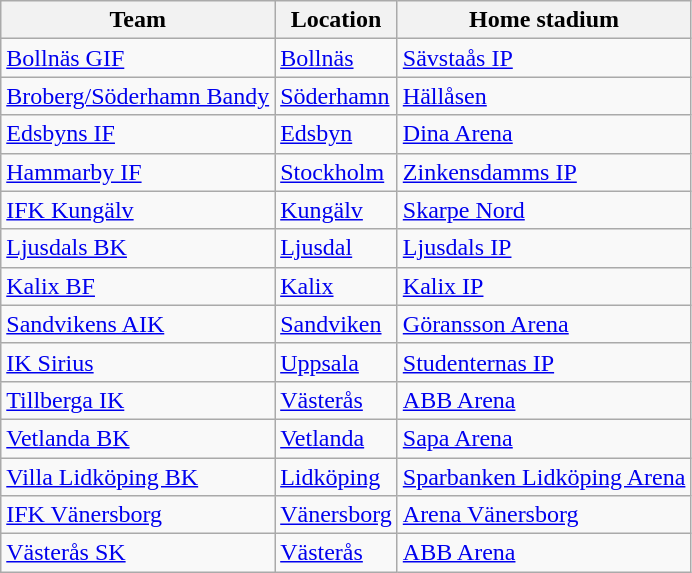<table class="wikitable sortable" style="text-align: left;">
<tr>
<th>Team</th>
<th>Location</th>
<th>Home stadium</th>
</tr>
<tr>
<td><a href='#'>Bollnäs GIF</a></td>
<td><a href='#'>Bollnäs</a></td>
<td><a href='#'>Sävstaås IP</a></td>
</tr>
<tr>
<td><a href='#'>Broberg/Söderhamn Bandy</a></td>
<td><a href='#'>Söderhamn</a></td>
<td><a href='#'>Hällåsen</a></td>
</tr>
<tr>
<td><a href='#'>Edsbyns IF</a></td>
<td><a href='#'>Edsbyn</a></td>
<td><a href='#'>Dina Arena</a></td>
</tr>
<tr>
<td><a href='#'>Hammarby IF</a></td>
<td><a href='#'>Stockholm</a></td>
<td><a href='#'>Zinkensdamms IP</a></td>
</tr>
<tr>
<td><a href='#'>IFK Kungälv</a></td>
<td><a href='#'>Kungälv</a></td>
<td><a href='#'>Skarpe Nord</a></td>
</tr>
<tr>
<td><a href='#'>Ljusdals BK</a></td>
<td><a href='#'>Ljusdal</a></td>
<td><a href='#'>Ljusdals IP</a></td>
</tr>
<tr>
<td><a href='#'>Kalix BF</a></td>
<td><a href='#'>Kalix</a></td>
<td><a href='#'>Kalix IP</a></td>
</tr>
<tr>
<td><a href='#'>Sandvikens AIK</a></td>
<td><a href='#'>Sandviken</a></td>
<td><a href='#'>Göransson Arena</a></td>
</tr>
<tr>
<td><a href='#'>IK Sirius</a></td>
<td><a href='#'>Uppsala</a></td>
<td><a href='#'>Studenternas IP</a></td>
</tr>
<tr>
<td><a href='#'>Tillberga IK</a></td>
<td><a href='#'>Västerås</a></td>
<td><a href='#'>ABB Arena</a></td>
</tr>
<tr>
<td><a href='#'>Vetlanda BK</a></td>
<td><a href='#'>Vetlanda</a></td>
<td><a href='#'>Sapa Arena</a></td>
</tr>
<tr>
<td><a href='#'>Villa Lidköping BK</a></td>
<td><a href='#'>Lidköping</a></td>
<td><a href='#'>Sparbanken Lidköping Arena</a></td>
</tr>
<tr>
<td><a href='#'>IFK Vänersborg</a></td>
<td><a href='#'>Vänersborg</a></td>
<td><a href='#'>Arena Vänersborg</a></td>
</tr>
<tr>
<td><a href='#'>Västerås SK</a></td>
<td><a href='#'>Västerås</a></td>
<td><a href='#'>ABB Arena</a></td>
</tr>
</table>
